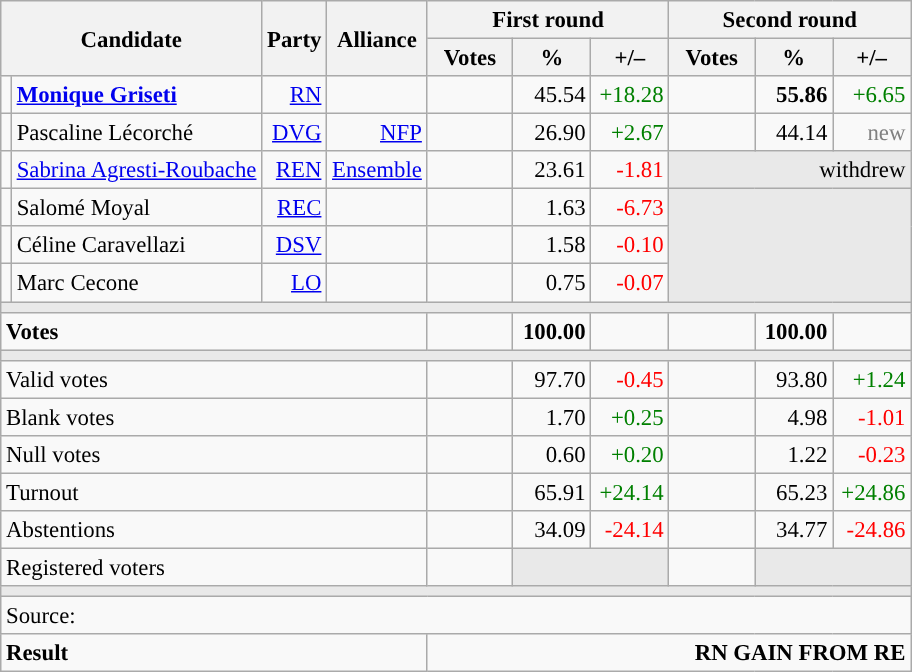<table class="wikitable" style="text-align:right;font-size:95%;">
<tr>
<th rowspan="2" colspan="2">Candidate</th>
<th colspan="1" rowspan="2">Party</th>
<th colspan="1" rowspan="2">Alliance</th>
<th colspan="3">First round</th>
<th colspan="3">Second round</th>
</tr>
<tr>
<th style="width:50px;">Votes</th>
<th style="width:45px;">%</th>
<th style="width:45px;">+/–</th>
<th style="width:50px;">Votes</th>
<th style="width:45px;">%</th>
<th style="width:45px;">+/–</th>
</tr>
<tr>
<td style="color:inherit;background:"></td>
<td style="text-align:left;"><strong><a href='#'>Monique Griseti</a></strong></td>
<td><a href='#'>RN</a></td>
<td></td>
<td></td>
<td>45.54</td>
<td style="color:green;">+18.28</td>
<td><strong></strong></td>
<td><strong>55.86</strong></td>
<td style="color:green;">+6.65</td>
</tr>
<tr>
<td style="color:inherit;background:"></td>
<td style="text-align:left;">Pascaline Lécorché</td>
<td><a href='#'>DVG</a></td>
<td><a href='#'>NFP</a></td>
<td></td>
<td>26.90</td>
<td style="color:green;">+2.67</td>
<td></td>
<td>44.14</td>
<td style="color:grey;">new</td>
</tr>
<tr>
<td style="color:inherit;background:"></td>
<td style="text-align:left;"><a href='#'>Sabrina Agresti-Roubache</a></td>
<td><a href='#'>REN</a></td>
<td><a href='#'>Ensemble</a></td>
<td></td>
<td>23.61</td>
<td style="color:red;">-1.81</td>
<td colspan="3" style="background:#E9E9E9;">withdrew</td>
</tr>
<tr>
<td style="color:inherit;background:"></td>
<td style="text-align:left;">Salomé Moyal</td>
<td><a href='#'>REC</a></td>
<td></td>
<td></td>
<td>1.63</td>
<td style="color:red;">-6.73</td>
<td colspan="3" rowspan="3" style="background:#E9E9E9;"></td>
</tr>
<tr>
<td style="color:inherit;background:"></td>
<td style="text-align:left;">Céline Caravellazi</td>
<td><a href='#'>DSV</a></td>
<td></td>
<td></td>
<td>1.58</td>
<td style="color:red;">-0.10</td>
</tr>
<tr>
<td style="color:inherit;background:"></td>
<td style="text-align:left;">Marc Cecone</td>
<td><a href='#'>LO</a></td>
<td></td>
<td></td>
<td>0.75</td>
<td style="color:red;">-0.07</td>
</tr>
<tr>
<td colspan="10" style="background:#E9E9E9;"></td>
</tr>
<tr style="font-weight:bold;">
<td colspan="4" style="text-align:left;">Votes</td>
<td></td>
<td>100.00</td>
<td></td>
<td></td>
<td>100.00</td>
<td></td>
</tr>
<tr>
<td colspan="10" style="background:#E9E9E9;"></td>
</tr>
<tr>
<td colspan="4" style="text-align:left;">Valid votes</td>
<td></td>
<td>97.70</td>
<td style="color:red;">-0.45</td>
<td></td>
<td>93.80</td>
<td style="color:green;">+1.24</td>
</tr>
<tr>
<td colspan="4" style="text-align:left;">Blank votes</td>
<td></td>
<td>1.70</td>
<td style="color:green;">+0.25</td>
<td></td>
<td>4.98</td>
<td style="color:red;">-1.01</td>
</tr>
<tr>
<td colspan="4" style="text-align:left;">Null votes</td>
<td></td>
<td>0.60</td>
<td style="color:green;">+0.20</td>
<td></td>
<td>1.22</td>
<td style="color:red;">-0.23</td>
</tr>
<tr>
<td colspan="4" style="text-align:left;">Turnout</td>
<td></td>
<td>65.91</td>
<td style="color:green;">+24.14</td>
<td></td>
<td>65.23</td>
<td style="color:green;">+24.86</td>
</tr>
<tr>
<td colspan="4" style="text-align:left;">Abstentions</td>
<td></td>
<td>34.09</td>
<td style="color:red;">-24.14</td>
<td></td>
<td>34.77</td>
<td style="color:red;">-24.86</td>
</tr>
<tr>
<td colspan="4" style="text-align:left;">Registered voters</td>
<td></td>
<td colspan="2" style="background:#E9E9E9;"></td>
<td></td>
<td colspan="2" style="background:#E9E9E9;"></td>
</tr>
<tr>
<td colspan="10" style="background:#E9E9E9;"></td>
</tr>
<tr>
<td colspan="10" style="text-align:left;">Source: </td>
</tr>
<tr style="font-weight:bold">
<td colspan="4" style="text-align:left;">Result</td>
<td colspan="6" style="background-color:">RN GAIN FROM RE</td>
</tr>
</table>
